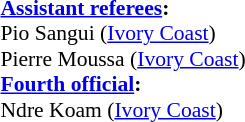<table width=100% style="font-size: 90%">
<tr>
<td><br><strong><a href='#'>Assistant referees</a>:</strong>
<br>Pio Sangui (<a href='#'>Ivory Coast</a>)
<br>Pierre Moussa (<a href='#'>Ivory Coast</a>)
<br><strong><a href='#'>Fourth official</a>:</strong>
<br>Ndre Koam (<a href='#'>Ivory Coast</a>)</td>
</tr>
</table>
